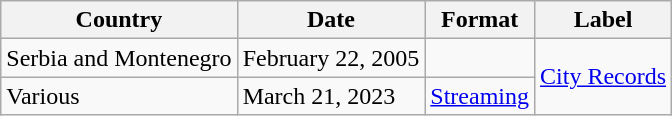<table class="wikitable plainrowheaders">
<tr>
<th scope="col">Country</th>
<th scope="col">Date</th>
<th scope="col">Format</th>
<th scope="col">Label</th>
</tr>
<tr>
<td>Serbia and Montenegro</td>
<td>February 22, 2005</td>
<td></td>
<td rowspan="2"><a href='#'>City Records</a></td>
</tr>
<tr>
<td>Various</td>
<td>March 21, 2023</td>
<td><a href='#'>Streaming</a></td>
</tr>
</table>
